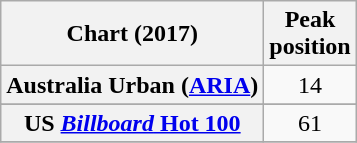<table class="wikitable sortable plainrowheaders" style="text-align:center">
<tr>
<th scope="col">Chart (2017)</th>
<th scope="col">Peak<br> position</th>
</tr>
<tr j>
<th scope="row">Australia Urban (<a href='#'>ARIA</a>)</th>
<td>14</td>
</tr>
<tr>
</tr>
<tr>
</tr>
<tr>
</tr>
<tr>
</tr>
<tr>
<th scope="row">US <a href='#'><em>Billboard</em> Hot 100</a></th>
<td>61</td>
</tr>
<tr>
</tr>
</table>
